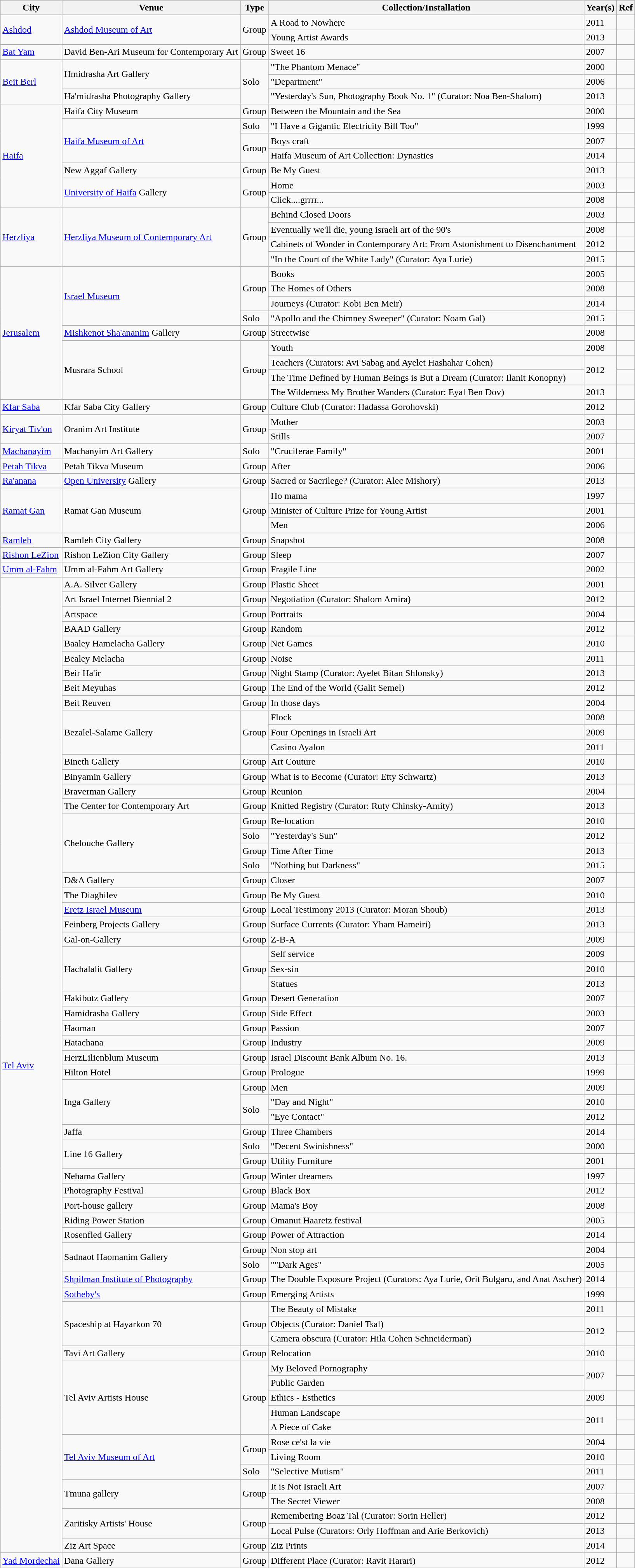<table class="wikitable sortable">
<tr>
<th>City</th>
<th>Venue</th>
<th>Type</th>
<th>Collection/Installation</th>
<th>Year(s)</th>
<th>Ref</th>
</tr>
<tr>
<td rowspan="2"><a href='#'>Ashdod</a></td>
<td rowspan="2"><a href='#'>Ashdod Museum of Art</a></td>
<td rowspan="2">Group</td>
<td>A Road to Nowhere</td>
<td>2011</td>
<td></td>
</tr>
<tr>
<td>Young Artist Awards</td>
<td>2013</td>
<td></td>
</tr>
<tr>
<td><a href='#'>Bat Yam</a></td>
<td>David Ben-Ari Museum for Contemporary Art</td>
<td>Group</td>
<td>Sweet 16</td>
<td>2007</td>
<td></td>
</tr>
<tr>
<td rowspan="3"><a href='#'>Beit Berl</a></td>
<td rowspan="2">Hmidrasha Art Gallery</td>
<td rowspan="3">Solo</td>
<td>"The Phantom Menace"</td>
<td>2000</td>
<td></td>
</tr>
<tr>
<td>"Department"</td>
<td>2006</td>
<td></td>
</tr>
<tr>
<td>Ha'midrasha Photography Gallery</td>
<td>"Yesterday's Sun, Photography Book No. 1" (Curator: Noa Ben-Shalom)</td>
<td>2013</td>
<td></td>
</tr>
<tr>
<td rowspan="7"><a href='#'>Haifa</a></td>
<td>Haifa City Museum</td>
<td>Group</td>
<td>Between the Mountain and the Sea</td>
<td>2000</td>
<td></td>
</tr>
<tr>
<td rowspan="3"><a href='#'>Haifa Museum of Art</a></td>
<td>Solo</td>
<td>"I Have a Gigantic Electricity Bill Too"</td>
<td>1999</td>
<td></td>
</tr>
<tr>
<td rowspan="2">Group</td>
<td>Boys craft</td>
<td>2007</td>
<td></td>
</tr>
<tr>
<td>Haifa Museum of Art Collection: Dynasties</td>
<td>2014</td>
<td></td>
</tr>
<tr>
<td>New Aggaf Gallery</td>
<td>Group</td>
<td>Be My Guest</td>
<td>2013</td>
<td></td>
</tr>
<tr>
<td rowspan="2"><a href='#'>University of Haifa</a> Gallery</td>
<td rowspan="2">Group</td>
<td>Home</td>
<td>2003</td>
<td></td>
</tr>
<tr>
<td>Click....grrrr...</td>
<td>2008</td>
<td></td>
</tr>
<tr>
<td rowspan="4"><a href='#'>Herzliya</a></td>
<td rowspan="4"><a href='#'>Herzliya Museum of Contemporary Art</a></td>
<td rowspan="4">Group</td>
<td>Behind Closed Doors</td>
<td>2003</td>
<td></td>
</tr>
<tr>
<td>Eventually we'll die, young israeli art of the 90's</td>
<td>2008</td>
<td></td>
</tr>
<tr>
<td>Cabinets of Wonder in Contemporary Art: From Astonishment to Disenchantment</td>
<td>2012</td>
<td></td>
</tr>
<tr>
<td>"In the Court of the White Lady" (Curator: Aya Lurie)</td>
<td>2015</td>
<td></td>
</tr>
<tr>
<td rowspan="9"><a href='#'>Jerusalem</a></td>
<td rowspan="4"><a href='#'>Israel Museum</a></td>
<td rowspan="3">Group</td>
<td>Books</td>
<td>2005</td>
<td></td>
</tr>
<tr>
<td>The Homes of Others</td>
<td>2008</td>
<td></td>
</tr>
<tr>
<td>Journeys (Curator: Kobi Ben Meir)</td>
<td>2014</td>
<td></td>
</tr>
<tr>
<td>Solo</td>
<td>"Apollo and the Chimney Sweeper" (Curator: Noam Gal)</td>
<td>2015</td>
<td></td>
</tr>
<tr>
<td><a href='#'>Mishkenot Sha'ananim</a> Gallery</td>
<td>Group</td>
<td>Streetwise</td>
<td>2008</td>
<td></td>
</tr>
<tr>
<td rowspan="4">Musrara School</td>
<td rowspan="4">Group</td>
<td>Youth</td>
<td>2008</td>
<td></td>
</tr>
<tr>
<td>Teachers (Curators: Avi Sabag and Ayelet Hashahar Cohen)</td>
<td rowspan="2">2012</td>
<td></td>
</tr>
<tr>
<td>The Time Defined by Human Beings is But a Dream (Curator: Ilanit Konopny)</td>
<td></td>
</tr>
<tr>
<td>The Wilderness My Brother Wanders (Curator: Eyal Ben Dov)</td>
<td>2013</td>
<td></td>
</tr>
<tr>
<td><a href='#'>Kfar Saba</a></td>
<td>Kfar Saba City Gallery</td>
<td>Group</td>
<td>Culture Club (Curator: Hadassa Gorohovski)</td>
<td>2012</td>
<td></td>
</tr>
<tr>
<td rowspan="2"><a href='#'>Kiryat Tiv'on</a></td>
<td rowspan="2">Oranim Art Institute</td>
<td rowspan="2">Group</td>
<td>Mother</td>
<td>2003</td>
<td></td>
</tr>
<tr>
<td>Stills</td>
<td>2007</td>
<td></td>
</tr>
<tr>
<td><a href='#'>Machanayim</a></td>
<td>Machanyim Art Gallery</td>
<td>Solo</td>
<td>"Cruciferae Family"</td>
<td>2001</td>
<td></td>
</tr>
<tr>
<td><a href='#'>Petah Tikva</a></td>
<td>Petah Tikva Museum</td>
<td>Group</td>
<td>After</td>
<td>2006</td>
<td></td>
</tr>
<tr>
<td><a href='#'>Ra'anana</a></td>
<td><a href='#'>Open University</a> Gallery</td>
<td>Group</td>
<td>Sacred or Sacrilege? (Curator: Alec Mishory)</td>
<td>2013</td>
<td></td>
</tr>
<tr>
<td rowspan="3"><a href='#'>Ramat Gan</a></td>
<td rowspan="3">Ramat Gan Museum</td>
<td rowspan="3">Group</td>
<td>Ho mama</td>
<td>1997</td>
<td></td>
</tr>
<tr>
<td>Minister of Culture Prize for Young Artist</td>
<td>2001</td>
<td></td>
</tr>
<tr>
<td>Men</td>
<td>2006</td>
<td></td>
</tr>
<tr>
<td><a href='#'>Ramleh</a></td>
<td>Ramleh City Gallery</td>
<td>Group</td>
<td>Snapshot</td>
<td>2008</td>
<td></td>
</tr>
<tr>
<td><a href='#'>Rishon LeZion</a></td>
<td>Rishon LeZion City Gallery</td>
<td>Group</td>
<td>Sleep</td>
<td>2007</td>
<td></td>
</tr>
<tr>
<td><a href='#'>Umm al-Fahm</a></td>
<td>Umm al-Fahm Art Gallery</td>
<td>Group</td>
<td>Fragile Line</td>
<td>2002</td>
<td></td>
</tr>
<tr>
<td rowspan="66"><a href='#'>Tel Aviv</a></td>
<td>A.A. Silver Gallery</td>
<td>Group</td>
<td>Plastic Sheet</td>
<td>2001</td>
<td></td>
</tr>
<tr>
<td>Art Israel Internet Biennial 2</td>
<td>Group</td>
<td>Negotiation (Curator: Shalom Amira)</td>
<td>2012</td>
<td></td>
</tr>
<tr>
<td>Artspace</td>
<td>Group</td>
<td>Portraits</td>
<td>2004</td>
<td></td>
</tr>
<tr>
<td>BAAD Gallery</td>
<td>Group</td>
<td>Random</td>
<td>2012</td>
<td></td>
</tr>
<tr>
<td>Baaley Hamelacha Gallery</td>
<td>Group</td>
<td>Net Games</td>
<td>2010</td>
<td></td>
</tr>
<tr>
<td>Bealey Melacha</td>
<td>Group</td>
<td>Noise</td>
<td>2011</td>
<td></td>
</tr>
<tr>
<td>Beir Ha'ir</td>
<td>Group</td>
<td>Night Stamp (Curator: Ayelet Bitan Shlonsky)</td>
<td>2013</td>
<td></td>
</tr>
<tr>
<td>Beit Meyuhas</td>
<td>Group</td>
<td>The End of the World (Galit Semel)</td>
<td>2012</td>
<td></td>
</tr>
<tr>
<td>Beit Reuven</td>
<td>Group</td>
<td>In those days</td>
<td>2004</td>
<td></td>
</tr>
<tr>
<td rowspan="3">Bezalel-Salame Gallery</td>
<td rowspan="3">Group</td>
<td>Flock</td>
<td>2008</td>
<td></td>
</tr>
<tr>
<td>Four Openings in Israeli Art</td>
<td>2009</td>
<td></td>
</tr>
<tr>
<td>Casino Ayalon</td>
<td>2011</td>
<td></td>
</tr>
<tr>
<td>Bineth Gallery</td>
<td>Group</td>
<td>Art Couture</td>
<td>2010</td>
<td></td>
</tr>
<tr>
<td>Binyamin Gallery</td>
<td>Group</td>
<td>What is to Become (Curator: Etty Schwartz)</td>
<td>2013</td>
<td></td>
</tr>
<tr>
<td>Braverman Gallery</td>
<td>Group</td>
<td>Reunion</td>
<td>2004</td>
<td></td>
</tr>
<tr>
<td>The Center for Contemporary Art</td>
<td>Group</td>
<td>Knitted Registry (Curator: Ruty Chinsky-Amity)</td>
<td>2013</td>
<td></td>
</tr>
<tr>
<td rowspan="4">Chelouche Gallery</td>
<td>Group</td>
<td>Re-location</td>
<td>2010</td>
<td></td>
</tr>
<tr>
<td>Solo</td>
<td>"Yesterday's Sun"</td>
<td>2012</td>
<td></td>
</tr>
<tr>
<td>Group</td>
<td>Time After Time</td>
<td>2013</td>
<td></td>
</tr>
<tr>
<td>Solo</td>
<td>"Nothing but Darkness"</td>
<td>2015</td>
<td></td>
</tr>
<tr>
<td>D&A Gallery</td>
<td>Group</td>
<td>Closer</td>
<td>2007</td>
<td></td>
</tr>
<tr>
<td>The Diaghilev</td>
<td>Group</td>
<td>Be My Guest</td>
<td>2010</td>
<td></td>
</tr>
<tr>
<td><a href='#'>Eretz Israel Museum</a></td>
<td>Group</td>
<td>Local Testimony 2013 (Curator: Moran Shoub)</td>
<td>2013</td>
<td></td>
</tr>
<tr>
<td>Feinberg Projects Gallery</td>
<td>Group</td>
<td>Surface Currents (Curator: Yham Hameiri)</td>
<td>2013</td>
<td></td>
</tr>
<tr>
<td>Gal-on-Gallery</td>
<td>Group</td>
<td>Z-B-A</td>
<td>2009</td>
<td></td>
</tr>
<tr>
<td rowspan="3">Hachalalit Gallery</td>
<td rowspan="3">Group</td>
<td>Self service</td>
<td>2009</td>
<td></td>
</tr>
<tr>
<td>Sex-sin</td>
<td>2010</td>
<td></td>
</tr>
<tr>
<td>Statues</td>
<td>2013</td>
<td></td>
</tr>
<tr>
<td>Hakibutz Gallery</td>
<td>Group</td>
<td>Desert Generation</td>
<td>2007</td>
<td></td>
</tr>
<tr>
<td>Hamidrasha Gallery</td>
<td>Group</td>
<td>Side Effect</td>
<td>2003</td>
<td></td>
</tr>
<tr>
<td>Haoman</td>
<td>Group</td>
<td>Passion</td>
<td>2007</td>
<td></td>
</tr>
<tr>
<td>Hatachana</td>
<td>Group</td>
<td>Industry</td>
<td>2009</td>
<td></td>
</tr>
<tr>
<td>HerzLilienblum Museum</td>
<td>Group</td>
<td>Israel Discount Bank Album No. 16.</td>
<td>2013</td>
<td></td>
</tr>
<tr>
<td>Hilton Hotel</td>
<td>Group</td>
<td>Prologue</td>
<td>1999</td>
<td></td>
</tr>
<tr>
<td rowspan="3">Inga Gallery</td>
<td>Group</td>
<td>Men</td>
<td>2009</td>
<td></td>
</tr>
<tr>
<td rowspan="2">Solo</td>
<td>"Day and Night"</td>
<td>2010</td>
<td></td>
</tr>
<tr>
<td>"Eye Contact"</td>
<td>2012</td>
<td></td>
</tr>
<tr>
<td>Jaffa</td>
<td>Group</td>
<td>Three Chambers</td>
<td>2014</td>
<td></td>
</tr>
<tr>
<td rowspan="2">Line 16 Gallery</td>
<td>Solo</td>
<td>"Decent Swinishness"</td>
<td>2000</td>
<td></td>
</tr>
<tr>
<td>Group</td>
<td>Utility Furniture</td>
<td>2001</td>
<td></td>
</tr>
<tr>
<td>Nehama Gallery</td>
<td>Group</td>
<td>Winter dreamers</td>
<td>1997</td>
</tr>
<tr>
<td>Photography Festival</td>
<td>Group</td>
<td>Black Box</td>
<td>2012</td>
<td></td>
</tr>
<tr>
<td>Port-house gallery</td>
<td>Group</td>
<td>Mama's Boy</td>
<td>2008</td>
<td></td>
</tr>
<tr>
<td>Riding Power Station</td>
<td>Group</td>
<td>Omanut Haaretz festival</td>
<td>2005</td>
<td></td>
</tr>
<tr>
<td>Rosenfled Gallery</td>
<td>Group</td>
<td>Power of Attraction</td>
<td>2014</td>
<td></td>
</tr>
<tr>
<td rowspan="2">Sadnaot Haomanim Gallery</td>
<td>Group</td>
<td>Non stop art</td>
<td>2004</td>
<td></td>
</tr>
<tr>
<td>Solo</td>
<td>""Dark Ages"</td>
<td>2005</td>
<td></td>
</tr>
<tr>
<td><a href='#'>Shpilman Institute of Photography</a></td>
<td>Group</td>
<td>The Double Exposure Project (Curators: Aya Lurie, Orit Bulgaru, and Anat Ascher)</td>
<td>2014</td>
<td></td>
</tr>
<tr>
<td><a href='#'>Sotheby's</a></td>
<td>Group</td>
<td>Emerging Artists</td>
<td>1999</td>
</tr>
<tr>
<td rowspan="3">Spaceship at Hayarkon 70</td>
<td rowspan="3">Group</td>
<td>The Beauty of Mistake</td>
<td>2011</td>
<td></td>
</tr>
<tr>
<td>Objects (Curator: Daniel Tsal)</td>
<td rowspan="2">2012</td>
<td></td>
</tr>
<tr>
<td>Camera obscura (Curator: Hila Cohen Schneiderman)</td>
<td></td>
</tr>
<tr>
<td>Tavi Art Gallery</td>
<td>Group</td>
<td>Relocation</td>
<td>2010</td>
<td></td>
</tr>
<tr>
<td rowspan="5">Tel Aviv Artists House</td>
<td rowspan="5">Group</td>
<td>My Beloved Pornography</td>
<td rowspan="2">2007</td>
<td></td>
</tr>
<tr>
<td>Public Garden</td>
<td></td>
</tr>
<tr>
<td>Ethics - Esthetics</td>
<td>2009</td>
<td></td>
</tr>
<tr>
<td>Human Landscape</td>
<td rowspan="2">2011</td>
<td></td>
</tr>
<tr>
<td>A Piece of Cake</td>
<td></td>
</tr>
<tr>
<td rowspan="3"><a href='#'>Tel Aviv Museum of Art</a></td>
<td rowspan="2">Group</td>
<td>Rose ce'st la vie</td>
<td>2004</td>
<td></td>
</tr>
<tr>
<td>Living Room</td>
<td>2010</td>
<td></td>
</tr>
<tr>
<td>Solo</td>
<td>"Selective Mutism"</td>
<td>2011</td>
<td></td>
</tr>
<tr>
<td rowspan="2">Tmuna gallery</td>
<td rowspan="2">Group</td>
<td>It is Not Israeli Art</td>
<td>2007</td>
<td></td>
</tr>
<tr>
<td>The Secret Viewer</td>
<td>2008</td>
<td></td>
</tr>
<tr>
<td rowspan="2">Zaritisky Artists' House</td>
<td rowspan="2">Group</td>
<td>Remembering Boaz Tal (Curator: Sorin Heller)</td>
<td>2012</td>
<td></td>
</tr>
<tr>
<td>Local Pulse (Curators: Orly Hoffman and Arie Berkovich)</td>
<td>2013</td>
<td></td>
</tr>
<tr>
<td>Ziz Art Space</td>
<td>Group</td>
<td>Ziz Prints</td>
<td>2014</td>
<td></td>
</tr>
<tr>
<td><a href='#'>Yad Mordechai</a></td>
<td>Dana Gallery</td>
<td>Group</td>
<td>Different Place (Curator: Ravit Harari)</td>
<td>2012</td>
<td></td>
</tr>
<tr>
</tr>
</table>
